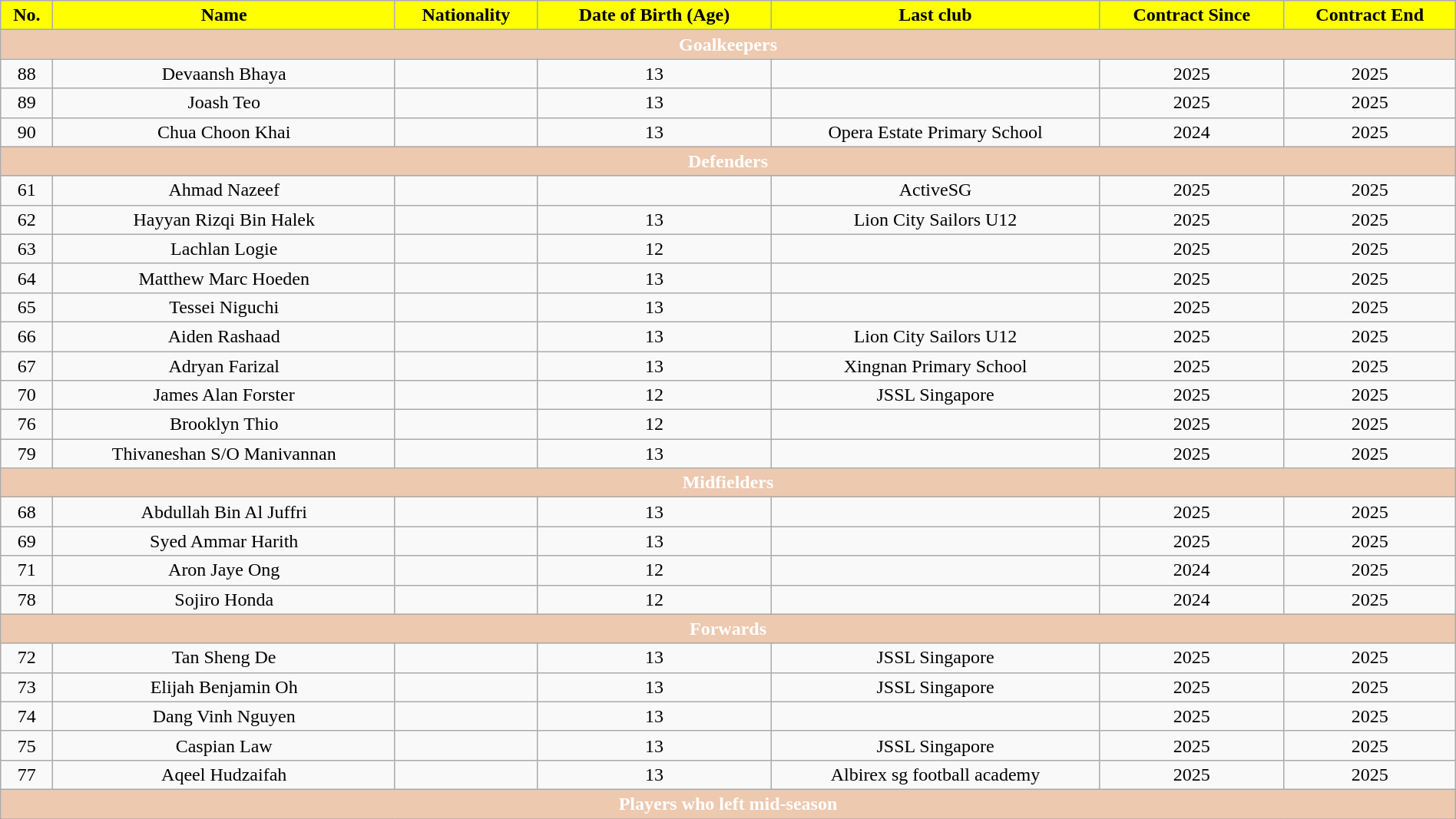<table class="wikitable" style="text-align:center; font-size:100%; width:100%;">
<tr>
<th style="background:#FFFF00; color:black; text-align:center;">No.</th>
<th style="background:#FFFF00; color:black; text-align:center;">Name</th>
<th style="background:#FFFF00; color:black; text-align:center;">Nationality</th>
<th style="background:#FFFF00; color:black; text-align:center;">Date of Birth (Age)</th>
<th style="background:#FFFF00; color:black; text-align:center;">Last club</th>
<th style="background:#FFFF00; color:black; text-align:center;">Contract Since</th>
<th style="background:#FFFF00; color:black; text-align:center;">Contract End</th>
</tr>
<tr>
<th colspan="7" style="background:#EDC9AF; color:white; text-align:center;">Goalkeepers</th>
</tr>
<tr>
<td>88</td>
<td>Devaansh  Bhaya</td>
<td></td>
<td>13</td>
<td></td>
<td>2025</td>
<td>2025</td>
</tr>
<tr>
<td>89</td>
<td>Joash Teo</td>
<td></td>
<td>13</td>
<td></td>
<td>2025</td>
<td>2025</td>
</tr>
<tr>
<td>90</td>
<td>Chua Choon Khai</td>
<td></td>
<td>13</td>
<td> Opera Estate Primary School</td>
<td>2024</td>
<td>2025</td>
</tr>
<tr>
<th colspan="7" style="background:#EDC9AF; color:white; text-align:center;">Defenders</th>
</tr>
<tr>
<td>61</td>
<td>Ahmad Nazeef</td>
<td></td>
<td></td>
<td> ActiveSG</td>
<td>2025</td>
<td>2025</td>
</tr>
<tr>
<td>62</td>
<td>Hayyan Rizqi Bin Halek</td>
<td></td>
<td>13</td>
<td> Lion City Sailors U12</td>
<td>2025</td>
<td>2025</td>
</tr>
<tr>
<td>63</td>
<td>Lachlan Logie</td>
<td></td>
<td>12</td>
<td></td>
<td>2025</td>
<td>2025</td>
</tr>
<tr>
<td>64</td>
<td>Matthew Marc Hoeden</td>
<td></td>
<td>13</td>
<td></td>
<td>2025</td>
<td>2025</td>
</tr>
<tr>
<td>65</td>
<td>Tessei Niguchi</td>
<td></td>
<td>13</td>
<td></td>
<td>2025</td>
<td>2025</td>
</tr>
<tr>
<td>66</td>
<td>Aiden Rashaad</td>
<td></td>
<td>13</td>
<td> Lion City Sailors U12</td>
<td>2025</td>
<td>2025</td>
</tr>
<tr>
<td>67</td>
<td>Adryan Farizal</td>
<td></td>
<td>13</td>
<td> Xingnan Primary School</td>
<td>2025</td>
<td>2025</td>
</tr>
<tr>
<td>70</td>
<td>James Alan Forster</td>
<td></td>
<td>12</td>
<td> JSSL Singapore</td>
<td>2025</td>
<td>2025</td>
</tr>
<tr>
<td>76</td>
<td>Brooklyn Thio</td>
<td></td>
<td>12</td>
<td></td>
<td>2025</td>
<td>2025</td>
</tr>
<tr>
<td>79</td>
<td>Thivaneshan S/O Manivannan</td>
<td></td>
<td>13</td>
<td></td>
<td>2025</td>
<td>2025</td>
</tr>
<tr>
<th colspan="7" style="background:#EDC9AF; color:white; text-align:center;">Midfielders</th>
</tr>
<tr>
<td>68</td>
<td>Abdullah Bin Al Juffri</td>
<td></td>
<td>13</td>
<td></td>
<td>2025</td>
<td>2025</td>
</tr>
<tr>
<td>69</td>
<td>Syed Ammar Harith</td>
<td></td>
<td>13</td>
<td></td>
<td>2025</td>
<td>2025</td>
</tr>
<tr>
<td>71</td>
<td>Aron Jaye Ong</td>
<td></td>
<td>12</td>
<td></td>
<td>2024</td>
<td>2025</td>
</tr>
<tr>
<td>78</td>
<td>Sojiro  Honda</td>
<td></td>
<td>12</td>
<td></td>
<td>2024</td>
<td>2025</td>
</tr>
<tr>
<th colspan="7" style="background:#EDC9AF; color:white; text-align:center;">Forwards</th>
</tr>
<tr>
<td>72</td>
<td>Tan Sheng De</td>
<td></td>
<td>13</td>
<td> JSSL Singapore</td>
<td>2025</td>
<td>2025</td>
</tr>
<tr>
<td>73</td>
<td>Elijah Benjamin Oh</td>
<td></td>
<td>13</td>
<td> JSSL Singapore</td>
<td>2025</td>
<td>2025</td>
</tr>
<tr>
<td>74</td>
<td>Dang Vinh Nguyen</td>
<td></td>
<td>13</td>
<td></td>
<td>2025</td>
<td>2025</td>
</tr>
<tr>
<td>75</td>
<td>Caspian Law</td>
<td></td>
<td>13</td>
<td> JSSL Singapore</td>
<td>2025</td>
<td>2025</td>
</tr>
<tr>
<td>77</td>
<td>Aqeel Hudzaifah</td>
<td></td>
<td>13</td>
<td>Albirex sg football academy</td>
<td>2025</td>
<td>2025</td>
</tr>
<tr>
<th colspan="7" style="background:#EDC9AF; color:white; text-align:center;">Players who left mid-season</th>
</tr>
<tr>
</tr>
</table>
